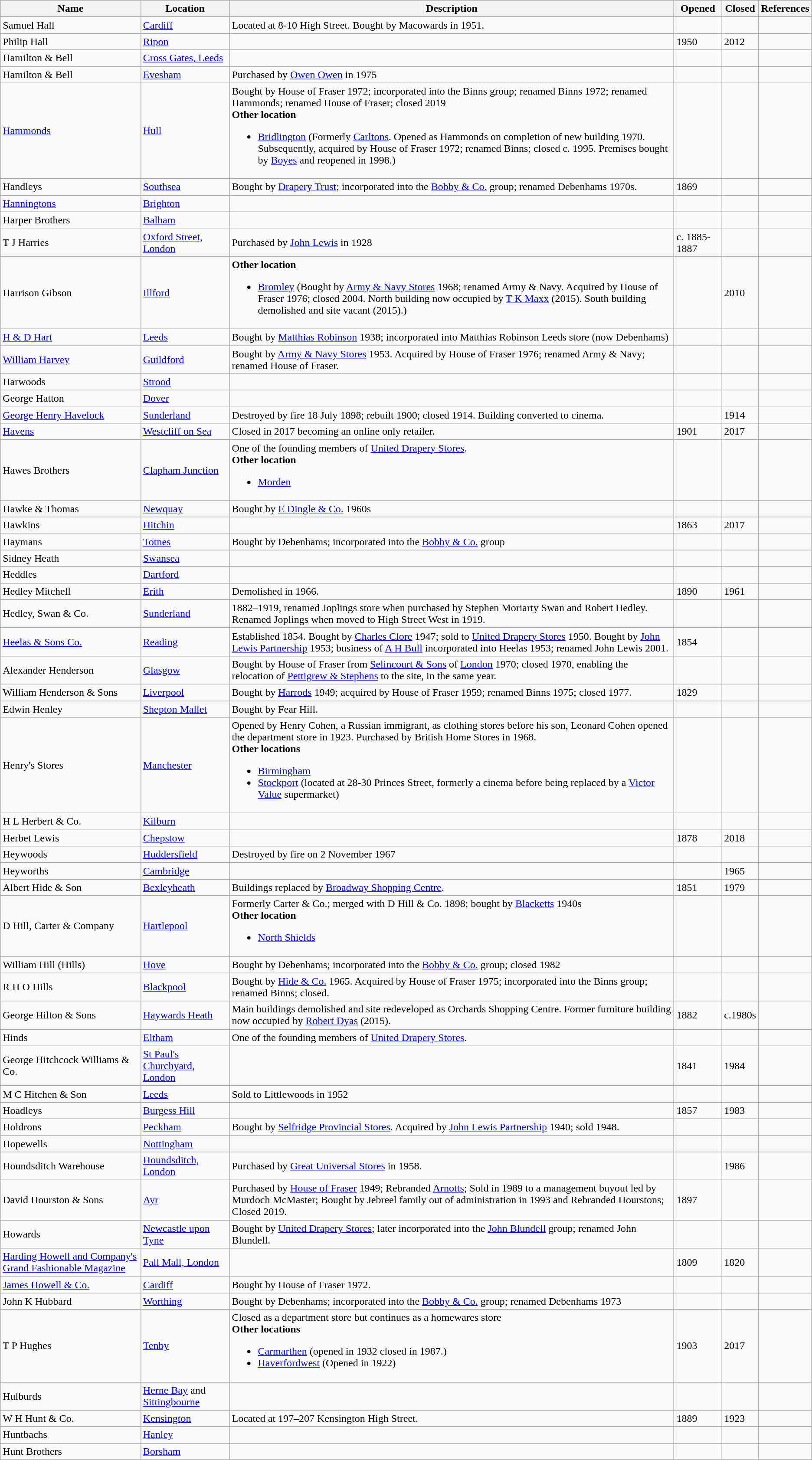<table class="wikitable">
<tr>
<th>Name</th>
<th>Location</th>
<th>Description</th>
<th>Opened</th>
<th>Closed</th>
<th>References</th>
</tr>
<tr>
<td>Samuel Hall</td>
<td><a href='#'>Cardiff</a></td>
<td>Located at 8-10 High Street. Bought by Macowards in 1951.</td>
<td></td>
<td></td>
<td></td>
</tr>
<tr>
<td>Philip Hall</td>
<td><a href='#'>Ripon</a></td>
<td></td>
<td>1950</td>
<td>2012</td>
<td></td>
</tr>
<tr>
<td>Hamilton & Bell</td>
<td><a href='#'>Cross Gates, Leeds</a></td>
<td></td>
<td></td>
<td></td>
<td></td>
</tr>
<tr>
<td>Hamilton & Bell</td>
<td><a href='#'>Evesham</a></td>
<td>Purchased by <a href='#'>Owen Owen</a> in 1975</td>
<td></td>
<td></td>
<td></td>
</tr>
<tr>
<td><a href='#'>Hammonds</a></td>
<td><a href='#'>Hull</a></td>
<td>Bought by House of Fraser 1972; incorporated into the Binns group; renamed Binns 1972; renamed Hammonds; renamed House of Fraser; closed 2019<br><strong>Other location</strong><ul><li><a href='#'>Bridlington</a> (Formerly <a href='#'>Carltons</a>. Opened as Hammonds on completion of new building 1970. Subsequently, acquired by House of Fraser 1972; renamed Binns; closed c. 1995. Premises bought by <a href='#'>Boyes</a> and reopened in 1998.)</li></ul></td>
<td></td>
<td></td>
<td></td>
</tr>
<tr>
<td>Handleys</td>
<td><a href='#'>Southsea</a></td>
<td>Bought by <a href='#'>Drapery Trust</a>; incorporated into the <a href='#'>Bobby & Co.</a> group; renamed Debenhams 1970s.</td>
<td>1869</td>
<td></td>
<td></td>
</tr>
<tr>
<td><a href='#'>Hanningtons</a></td>
<td><a href='#'>Brighton</a></td>
<td></td>
<td></td>
<td></td>
<td></td>
</tr>
<tr>
<td>Harper Brothers</td>
<td><a href='#'>Balham</a></td>
<td></td>
<td></td>
<td></td>
<td></td>
</tr>
<tr>
<td>T J Harries</td>
<td><a href='#'>Oxford Street, London</a></td>
<td>Purchased by <a href='#'>John Lewis</a> in 1928</td>
<td>c. 1885-1887</td>
<td></td>
<td></td>
</tr>
<tr>
<td>Harrison Gibson</td>
<td><a href='#'>Illford</a></td>
<td><strong>Other location</strong><br><ul><li><a href='#'>Bromley</a> (Bought by <a href='#'>Army & Navy Stores</a> 1968; renamed Army & Navy. Acquired by House of Fraser 1976; closed 2004. North building now occupied by <a href='#'>T K Maxx</a> (2015). South building demolished and site vacant (2015).)</li></ul></td>
<td></td>
<td>2010</td>
<td></td>
</tr>
<tr>
<td><a href='#'>H & D Hart</a></td>
<td><a href='#'>Leeds</a></td>
<td>Bought by <a href='#'>Matthias Robinson</a> 1938; incorporated into Matthias Robinson Leeds store (now Debenhams)</td>
<td></td>
<td></td>
<td></td>
</tr>
<tr>
<td><a href='#'>William Harvey</a></td>
<td><a href='#'>Guildford</a></td>
<td>Bought by <a href='#'>Army & Navy Stores</a> 1953. Acquired by House of Fraser 1976; renamed Army & Navy; renamed House of Fraser.</td>
<td></td>
<td></td>
<td></td>
</tr>
<tr>
<td>Harwoods</td>
<td><a href='#'>Strood</a></td>
<td></td>
<td></td>
<td></td>
<td></td>
</tr>
<tr>
<td>George Hatton</td>
<td><a href='#'>Dover</a></td>
<td></td>
<td></td>
<td></td>
<td></td>
</tr>
<tr>
<td><a href='#'>George Henry Havelock</a></td>
<td><a href='#'>Sunderland</a></td>
<td>Destroyed by fire 18 July 1898; rebuilt 1900; closed 1914. Building converted to cinema.</td>
<td></td>
<td>1914</td>
<td></td>
</tr>
<tr>
<td><a href='#'>Havens</a></td>
<td><a href='#'>Westcliff on Sea</a></td>
<td>Closed in 2017 becoming an online only retailer.</td>
<td>1901</td>
<td>2017</td>
<td></td>
</tr>
<tr>
<td>Hawes Brothers</td>
<td><a href='#'>Clapham Junction</a></td>
<td>One of the founding members of <a href='#'>United Drapery Stores</a>.<br><strong>Other location</strong><ul><li><a href='#'>Morden</a></li></ul></td>
<td></td>
<td></td>
<td></td>
</tr>
<tr>
<td>Hawke & Thomas</td>
<td><a href='#'>Newquay</a></td>
<td>Bought by <a href='#'>E Dingle & Co.</a> 1960s</td>
<td></td>
<td></td>
<td></td>
</tr>
<tr>
<td>Hawkins</td>
<td><a href='#'>Hitchin</a></td>
<td></td>
<td>1863</td>
<td>2017</td>
<td></td>
</tr>
<tr>
<td>Haymans</td>
<td><a href='#'>Totnes</a></td>
<td>Bought by Debenhams; incorporated into the <a href='#'>Bobby & Co.</a> group</td>
<td></td>
<td></td>
<td></td>
</tr>
<tr>
<td>Sidney Heath</td>
<td><a href='#'>Swansea</a></td>
<td></td>
<td></td>
<td></td>
<td></td>
</tr>
<tr>
<td>Heddles</td>
<td><a href='#'>Dartford</a></td>
<td></td>
<td></td>
<td></td>
<td></td>
</tr>
<tr>
<td>Hedley Mitchell</td>
<td><a href='#'>Erith</a></td>
<td>Demolished in 1966.</td>
<td>1890</td>
<td>1961</td>
<td></td>
</tr>
<tr>
<td>Hedley, Swan & Co.</td>
<td><a href='#'>Sunderland</a></td>
<td>1882–1919, renamed Joplings store when purchased by Stephen Moriarty Swan and Robert Hedley. Renamed Joplings when moved to High Street West in 1919.</td>
<td></td>
<td></td>
<td></td>
</tr>
<tr>
<td><a href='#'>Heelas & Sons Co.</a></td>
<td><a href='#'>Reading</a></td>
<td>Established 1854. Bought by <a href='#'>Charles Clore</a> 1947; sold to <a href='#'>United Drapery Stores</a> 1950. Bought by <a href='#'>John Lewis Partnership</a> 1953; business of <a href='#'>A H Bull</a> incorporated into Heelas 1953; renamed John Lewis 2001.</td>
<td>1854</td>
<td></td>
<td></td>
</tr>
<tr>
<td>Alexander Henderson</td>
<td><a href='#'>Glasgow</a></td>
<td>Bought by House of Fraser from <a href='#'>Selincourt & Sons</a> of <a href='#'>London</a> 1970; closed 1970, enabling the relocation of <a href='#'>Pettigrew & Stephens</a> to the site, in the same year.</td>
<td></td>
<td></td>
<td></td>
</tr>
<tr>
<td>William Henderson & Sons</td>
<td><a href='#'>Liverpool</a></td>
<td>Bought by <a href='#'>Harrods</a> 1949; acquired by House of Fraser 1959; renamed Binns 1975; closed 1977.</td>
<td>1829</td>
<td></td>
<td></td>
</tr>
<tr>
<td>Edwin Henley</td>
<td><a href='#'>Shepton Mallet</a></td>
<td>Bought by Fear Hill.</td>
<td></td>
<td></td>
<td></td>
</tr>
<tr>
<td>Henry's Stores</td>
<td><a href='#'>Manchester</a></td>
<td>Opened by Henry Cohen, a Russian immigrant, as clothing stores before his son, Leonard Cohen opened the department store in 1923.  Purchased by British Home Stores in 1968.<br><strong>Other locations</strong><ul><li><a href='#'>Birmingham</a></li><li><a href='#'>Stockport</a> (located at 28-30 Princes Street, formerly a cinema before being replaced by a <a href='#'>Victor Value</a> supermarket)</li></ul></td>
<td></td>
<td></td>
<td></td>
</tr>
<tr>
<td>H L Herbert & Co.</td>
<td><a href='#'>Kilburn</a></td>
<td></td>
<td></td>
<td></td>
<td></td>
</tr>
<tr>
<td>Herbet Lewis</td>
<td><a href='#'>Chepstow</a></td>
<td></td>
<td>1878</td>
<td>2018</td>
<td></td>
</tr>
<tr>
<td>Heywoods</td>
<td><a href='#'>Huddersfield</a></td>
<td>Destroyed by fire on 2 November 1967</td>
<td></td>
<td></td>
<td></td>
</tr>
<tr>
<td>Heyworths</td>
<td><a href='#'>Cambridge</a></td>
<td></td>
<td></td>
<td>1965</td>
<td></td>
</tr>
<tr>
<td>Albert Hide & Son</td>
<td><a href='#'>Bexleyheath</a></td>
<td>Buildings replaced by <a href='#'>Broadway Shopping Centre</a>.</td>
<td>1851</td>
<td>1979</td>
<td></td>
</tr>
<tr>
<td>D Hill, Carter & Company</td>
<td><a href='#'>Hartlepool</a></td>
<td>Formerly Carter & Co.; merged with D Hill & Co. 1898; bought by <a href='#'>Blacketts</a> 1940s<br><strong>Other location</strong><ul><li><a href='#'>North Shields</a></li></ul></td>
<td></td>
<td></td>
<td></td>
</tr>
<tr>
<td>William Hill (Hills)</td>
<td><a href='#'>Hove</a></td>
<td>Bought by Debenhams; incorporated into the <a href='#'>Bobby & Co.</a> group; closed 1982</td>
<td></td>
<td></td>
<td></td>
</tr>
<tr>
<td>R H O Hills</td>
<td><a href='#'>Blackpool</a></td>
<td>Bought by <a href='#'>Hide & Co.</a> 1965. Acquired by House of Fraser 1975; incorporated into the Binns group; renamed Binns; closed.</td>
<td></td>
<td></td>
<td></td>
</tr>
<tr>
<td>George Hilton & Sons</td>
<td><a href='#'>Haywards Heath</a></td>
<td>Main buildings demolished and site redeveloped as Orchards Shopping Centre. Former furniture building now occupied by <a href='#'>Robert Dyas</a> (2015).</td>
<td>1882</td>
<td>c.1980s</td>
<td></td>
</tr>
<tr>
<td>Hinds</td>
<td><a href='#'>Eltham</a></td>
<td>One of the founding members of <a href='#'>United Drapery Stores</a>.</td>
<td></td>
<td></td>
<td></td>
</tr>
<tr>
<td>George Hitchcock Williams & Co.</td>
<td><a href='#'>St Paul's Churchyard, London</a></td>
<td></td>
<td>1841</td>
<td>1984</td>
<td></td>
</tr>
<tr>
<td>M C Hitchen & Son</td>
<td><a href='#'>Leeds</a></td>
<td>Sold to Littlewoods in 1952</td>
<td></td>
<td></td>
<td></td>
</tr>
<tr>
<td>Hoadleys</td>
<td><a href='#'>Burgess Hill</a></td>
<td></td>
<td>1857</td>
<td>1983</td>
<td></td>
</tr>
<tr>
<td>Holdrons</td>
<td><a href='#'>Peckham</a></td>
<td>Bought by <a href='#'>Selfridge Provincial Stores</a>. Acquired by <a href='#'>John Lewis Partnership</a> 1940; sold 1948.</td>
<td></td>
<td></td>
<td></td>
</tr>
<tr>
<td>Hopewells</td>
<td><a href='#'>Nottingham</a></td>
<td></td>
<td></td>
<td></td>
<td></td>
</tr>
<tr>
<td>Houndsditch Warehouse</td>
<td><a href='#'>Houndsditch, London</a></td>
<td>Purchased by <a href='#'>Great Universal Stores</a> in 1958.</td>
<td></td>
<td>1986</td>
<td></td>
</tr>
<tr>
<td>David Hourston & Sons</td>
<td><a href='#'>Ayr</a></td>
<td>Purchased by <a href='#'>House of Fraser</a> 1949; Rebranded <a href='#'>Arnotts</a>; Sold in 1989 to a management buyout led by Murdoch McMaster; Bought by Jebreel family out of administration in 1993 and Rebranded Hourstons; Closed 2019.</td>
<td>1897</td>
<td></td>
<td></td>
</tr>
<tr>
<td>Howards</td>
<td><a href='#'>Newcastle upon Tyne</a></td>
<td>Bought by <a href='#'>United Drapery Stores</a>; later incorporated into the <a href='#'>John Blundell</a> group; renamed John Blundell.</td>
<td></td>
<td></td>
<td></td>
</tr>
<tr>
<td><a href='#'>Harding Howell and Company's Grand Fashionable Magazine</a></td>
<td><a href='#'>Pall Mall, London</a></td>
<td></td>
<td>1809</td>
<td>1820</td>
<td></td>
</tr>
<tr>
<td><a href='#'>James Howell & Co.</a></td>
<td><a href='#'>Cardiff</a></td>
<td>Bought by House of Fraser 1972.</td>
<td></td>
<td></td>
<td></td>
</tr>
<tr>
<td>John K Hubbard</td>
<td><a href='#'>Worthing</a></td>
<td>Bought by Debenhams; incorporated into the <a href='#'>Bobby & Co.</a> group; renamed Debenhams 1973</td>
<td></td>
<td></td>
<td></td>
</tr>
<tr>
<td>T P Hughes</td>
<td><a href='#'>Tenby</a></td>
<td>Closed as a department store but continues as a homewares store<br><strong>Other locations</strong><ul><li><a href='#'>Carmarthen</a> (opened in 1932 closed in 1987.)</li><li><a href='#'>Haverfordwest</a> (Opened in 1922)</li></ul></td>
<td>1903</td>
<td>2017</td>
<td></td>
</tr>
<tr>
<td>Hulburds</td>
<td><a href='#'>Herne Bay</a> and <a href='#'>Sittingbourne</a></td>
<td></td>
<td></td>
<td></td>
<td></td>
</tr>
<tr>
<td>W H Hunt & Co.</td>
<td><a href='#'>Kensington</a></td>
<td>Located at 197–207 Kensington High Street.</td>
<td>1889</td>
<td>1923</td>
<td></td>
</tr>
<tr>
<td>Huntbachs</td>
<td><a href='#'>Hanley</a></td>
<td></td>
<td></td>
<td></td>
<td></td>
</tr>
<tr>
<td>Hunt Brothers</td>
<td><a href='#'>Borsham</a></td>
<td></td>
<td></td>
<td></td>
<td></td>
</tr>
</table>
